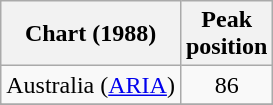<table class="wikitable sortable">
<tr>
<th>Chart (1988)</th>
<th>Peak<br>position</th>
</tr>
<tr>
<td>Australia (<a href='#'>ARIA</a>)</td>
<td align="center">86</td>
</tr>
<tr>
</tr>
<tr>
</tr>
<tr>
</tr>
<tr>
</tr>
<tr>
</tr>
<tr>
</tr>
<tr>
</tr>
<tr>
</tr>
</table>
